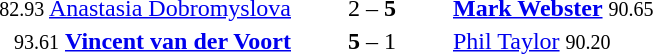<table style="text-align:center">
<tr>
<th width=223></th>
<th width=100></th>
<th width=223></th>
</tr>
<tr>
<td align=right><small>82.93</small> <a href='#'>Anastasia Dobromyslova</a> </td>
<td>2 – <strong>5</strong></td>
<td align=left> <strong><a href='#'>Mark Webster</a></strong> <small>90.65</small></td>
</tr>
<tr>
<td align=right><small>93.61</small> <strong><a href='#'>Vincent van der Voort</a></strong> </td>
<td><strong>5</strong> – 1</td>
<td align=left> <a href='#'>Phil Taylor</a> <small>90.20</small></td>
</tr>
</table>
